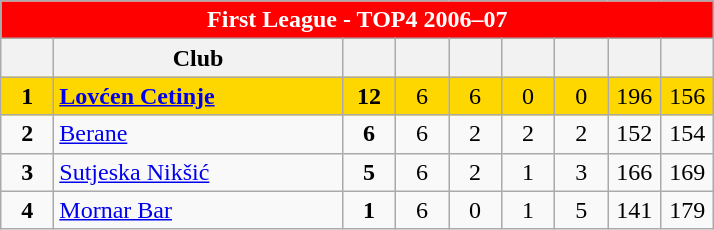<table class="wikitable" style="text-align:center">
<tr>
<th colspan=10 style="background:red;color:white;">First League - TOP4 2006–07</th>
</tr>
<tr>
<th width=28></th>
<th width=185>Club</th>
<th width=28></th>
<th width=28></th>
<th width=28></th>
<th width=28></th>
<th width=28></th>
<th width=28></th>
<th width=28></th>
</tr>
<tr style="background:gold;">
<td><strong>1</strong></td>
<td align=left><strong><a href='#'>Lovćen Cetinje</a></strong></td>
<td><strong>12</strong></td>
<td>6</td>
<td>6</td>
<td>0</td>
<td>0</td>
<td>196</td>
<td>156</td>
</tr>
<tr>
<td><strong>2</strong></td>
<td align=left><a href='#'>Berane</a></td>
<td><strong>6</strong></td>
<td>6</td>
<td>2</td>
<td>2</td>
<td>2</td>
<td>152</td>
<td>154</td>
</tr>
<tr>
<td><strong>3</strong></td>
<td align=left><a href='#'>Sutjeska Nikšić</a></td>
<td><strong>5</strong></td>
<td>6</td>
<td>2</td>
<td>1</td>
<td>3</td>
<td>166</td>
<td>169</td>
</tr>
<tr>
<td><strong>4</strong></td>
<td align=left><a href='#'>Mornar Bar</a></td>
<td><strong>1</strong></td>
<td>6</td>
<td>0</td>
<td>1</td>
<td>5</td>
<td>141</td>
<td>179</td>
</tr>
</table>
